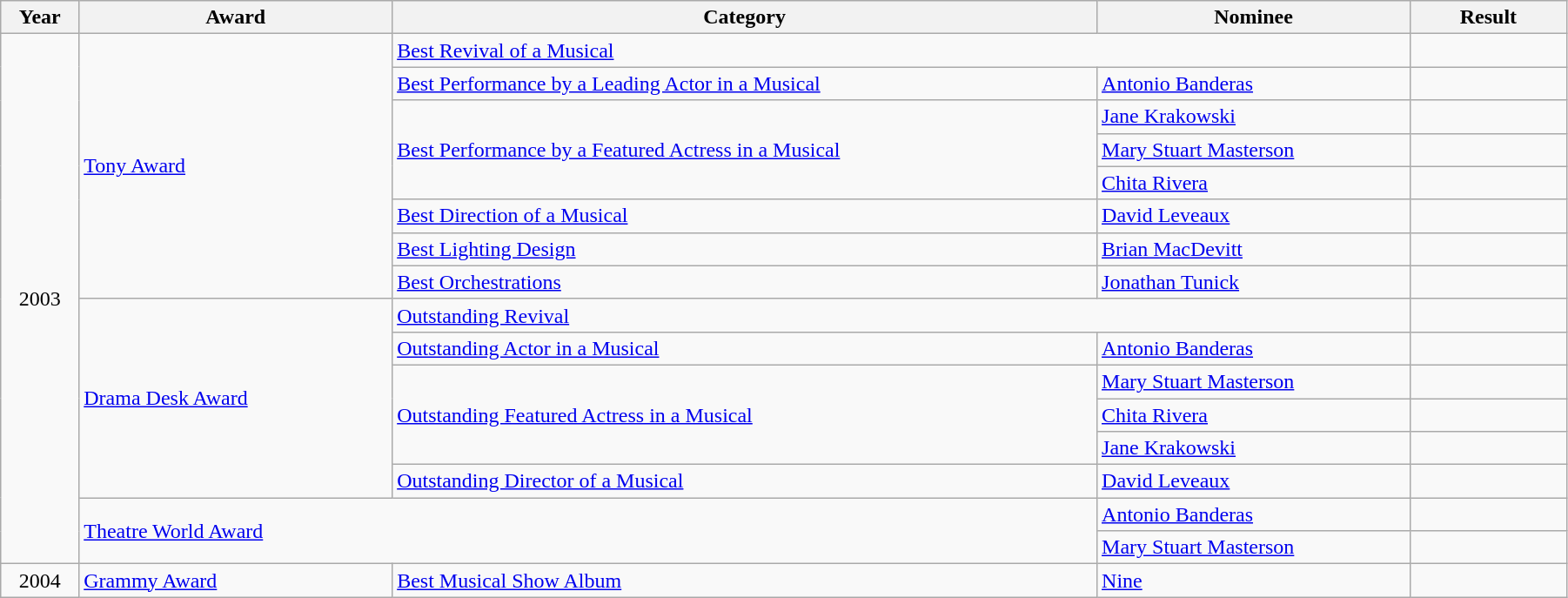<table class="wikitable" width="95%">
<tr>
<th width="5%">Year</th>
<th width="20%">Award</th>
<th width="45%">Category</th>
<th width="20%">Nominee</th>
<th width="10%">Result</th>
</tr>
<tr>
<td rowspan="16" align="center">2003</td>
<td rowspan="8"><a href='#'>Tony Award</a></td>
<td colspan="2"><a href='#'>Best Revival of a Musical</a></td>
<td></td>
</tr>
<tr>
<td><a href='#'>Best Performance by a Leading Actor in a Musical</a></td>
<td><a href='#'>Antonio Banderas</a></td>
<td></td>
</tr>
<tr>
<td rowspan="3"><a href='#'>Best Performance by a Featured Actress in a Musical</a></td>
<td><a href='#'>Jane Krakowski</a></td>
<td></td>
</tr>
<tr>
<td><a href='#'>Mary Stuart Masterson</a></td>
<td></td>
</tr>
<tr>
<td><a href='#'>Chita Rivera</a></td>
<td></td>
</tr>
<tr>
<td><a href='#'>Best Direction of a Musical</a></td>
<td><a href='#'>David Leveaux</a></td>
<td></td>
</tr>
<tr>
<td><a href='#'>Best Lighting Design</a></td>
<td><a href='#'>Brian MacDevitt</a></td>
<td></td>
</tr>
<tr>
<td><a href='#'>Best Orchestrations</a></td>
<td><a href='#'>Jonathan Tunick</a></td>
<td></td>
</tr>
<tr>
<td rowspan="6"><a href='#'>Drama Desk Award</a></td>
<td colspan="2"><a href='#'>Outstanding Revival</a></td>
<td></td>
</tr>
<tr>
<td><a href='#'>Outstanding Actor in a Musical</a></td>
<td><a href='#'>Antonio Banderas</a></td>
<td></td>
</tr>
<tr>
<td rowspan="3"><a href='#'>Outstanding Featured Actress in a Musical</a></td>
<td><a href='#'>Mary Stuart Masterson</a></td>
<td></td>
</tr>
<tr>
<td><a href='#'>Chita Rivera</a></td>
<td></td>
</tr>
<tr>
<td><a href='#'>Jane Krakowski</a></td>
<td></td>
</tr>
<tr>
<td><a href='#'>Outstanding Director of a Musical</a></td>
<td><a href='#'>David Leveaux</a></td>
<td></td>
</tr>
<tr>
<td rowspan="2" colspan="2"><a href='#'>Theatre World Award</a></td>
<td><a href='#'>Antonio Banderas</a></td>
<td></td>
</tr>
<tr>
<td><a href='#'>Mary Stuart Masterson</a></td>
<td></td>
</tr>
<tr>
<td rowspan="6" align="center">2004</td>
<td rowspan="5"><a href='#'>Grammy Award</a></td>
<td rowspan="2"><a href='#'>Best Musical Show Album</a></td>
<td><a href='#'>Nine</a></td>
<td></td>
</tr>
</table>
